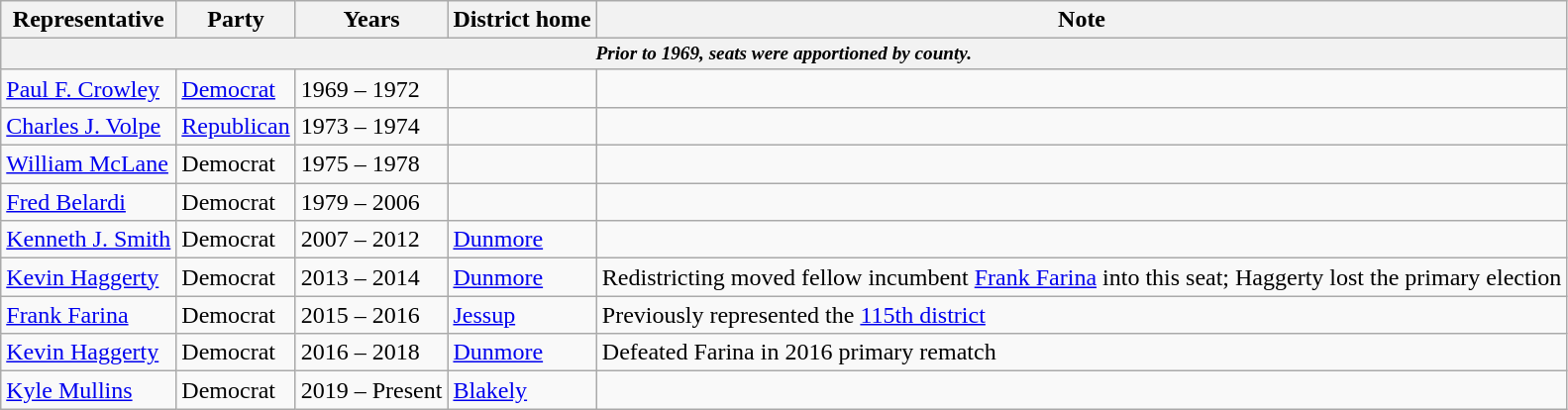<table class=wikitable>
<tr valign=bottom>
<th>Representative</th>
<th>Party</th>
<th>Years</th>
<th>District home</th>
<th>Note</th>
</tr>
<tr>
<th colspan=5 style="font-size: 80%;"><em>Prior to 1969, seats were apportioned by county.</em></th>
</tr>
<tr>
<td><a href='#'>Paul F. Crowley</a></td>
<td><a href='#'>Democrat</a></td>
<td>1969 – 1972</td>
<td></td>
<td></td>
</tr>
<tr>
<td><a href='#'>Charles J. Volpe</a></td>
<td><a href='#'>Republican</a></td>
<td>1973 – 1974</td>
<td></td>
<td></td>
</tr>
<tr>
<td><a href='#'>William McLane</a></td>
<td>Democrat</td>
<td>1975 – 1978</td>
<td></td>
<td></td>
</tr>
<tr>
<td><a href='#'>Fred Belardi</a></td>
<td>Democrat</td>
<td>1979 – 2006</td>
<td></td>
<td></td>
</tr>
<tr>
<td><a href='#'>Kenneth J. Smith</a></td>
<td>Democrat</td>
<td>2007 – 2012</td>
<td><a href='#'>Dunmore</a></td>
<td></td>
</tr>
<tr>
<td><a href='#'>Kevin Haggerty</a></td>
<td>Democrat</td>
<td>2013 – 2014</td>
<td><a href='#'>Dunmore</a></td>
<td>Redistricting moved fellow incumbent <a href='#'>Frank Farina</a> into this seat; Haggerty lost the primary election</td>
</tr>
<tr>
<td><a href='#'>Frank Farina</a></td>
<td>Democrat</td>
<td>2015 – 2016</td>
<td><a href='#'>Jessup</a></td>
<td>Previously represented the <a href='#'>115th district</a></td>
</tr>
<tr>
<td><a href='#'>Kevin Haggerty</a></td>
<td>Democrat</td>
<td>2016 – 2018</td>
<td><a href='#'>Dunmore</a></td>
<td>Defeated Farina in 2016 primary rematch</td>
</tr>
<tr>
<td><a href='#'>Kyle Mullins</a></td>
<td>Democrat</td>
<td>2019 – Present</td>
<td><a href='#'>Blakely</a></td>
<td></td>
</tr>
</table>
